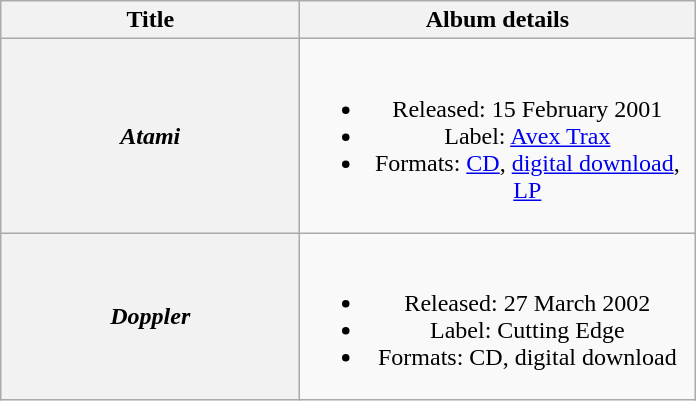<table class="wikitable plainrowheaders" style="text-align:center;">
<tr>
<th style="width:12em;" rowspan="1">Title</th>
<th style="width:16em;" rowspan="1">Album details</th>
</tr>
<tr>
<th scope="row"><em>Atami</em></th>
<td><br><ul><li>Released: 15 February 2001</li><li>Label: <a href='#'>Avex Trax</a></li><li>Formats: <a href='#'>CD</a>, <a href='#'>digital download</a>, <a href='#'>LP</a></li></ul></td>
</tr>
<tr>
<th scope="row"><em>Doppler</em></th>
<td><br><ul><li>Released: 27 March 2002</li><li>Label: Cutting Edge</li><li>Formats: CD, digital download</li></ul></td>
</tr>
</table>
